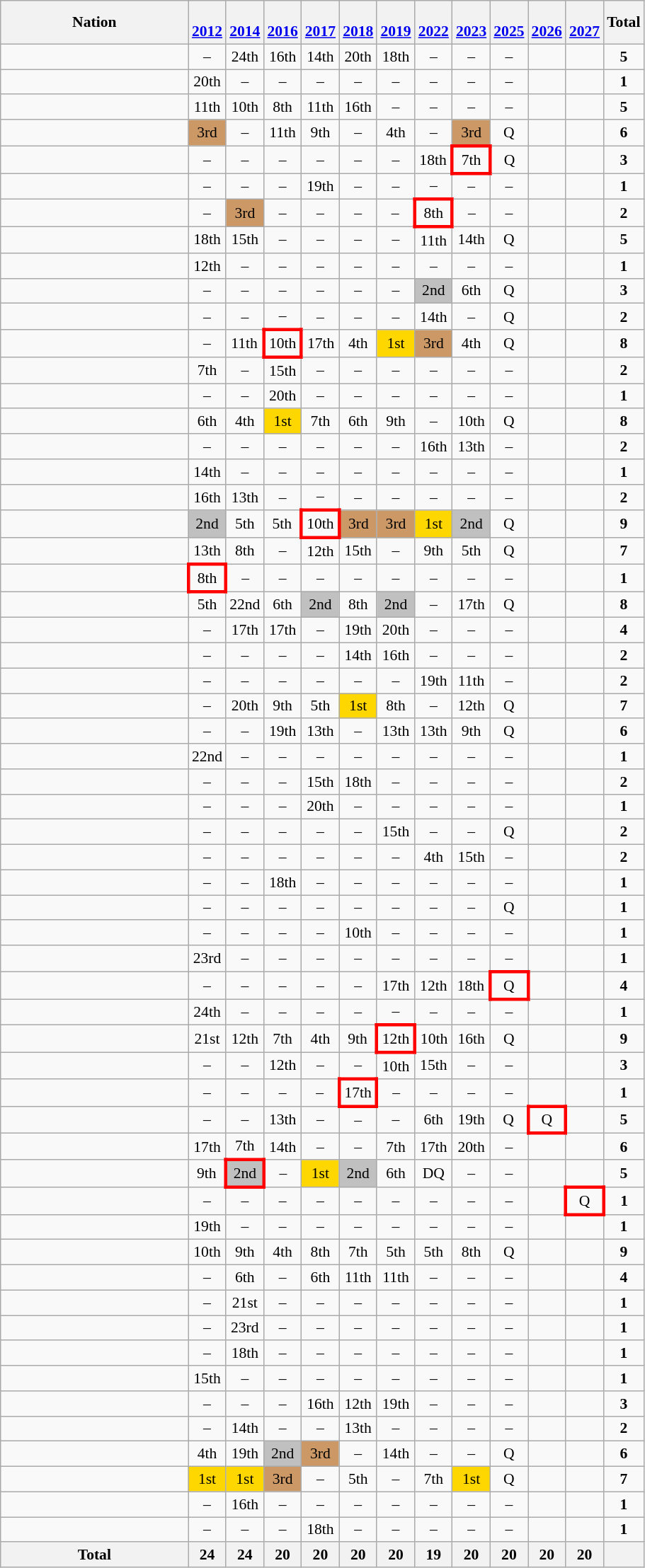<table class="wikitable" style="text-align:center; font-size:90%;">
<tr>
<th width=170>Nation</th>
<th><br><a href='#'>2012</a></th>
<th><br><a href='#'>2014</a></th>
<th><br><a href='#'>2016</a></th>
<th><br><a href='#'>2017</a></th>
<th><br><a href='#'>2018</a></th>
<th><br><a href='#'>2019</a></th>
<th><br><a href='#'>2022</a></th>
<th><br><a href='#'>2023</a></th>
<th><br><a href='#'>2025</a></th>
<th><br><a href='#'>2026</a></th>
<th><br><a href='#'>2027</a></th>
<th>Total</th>
</tr>
<tr>
<td align=left></td>
<td>–</td>
<td>24th</td>
<td>16th</td>
<td>14th</td>
<td>20th</td>
<td>18th</td>
<td>–</td>
<td>–</td>
<td>–</td>
<td></td>
<td></td>
<td><strong>5</strong></td>
</tr>
<tr>
<td align=left></td>
<td>20th</td>
<td>–</td>
<td>–</td>
<td>–</td>
<td>–</td>
<td>–</td>
<td>–</td>
<td>–</td>
<td>–</td>
<td></td>
<td></td>
<td><strong>1</strong></td>
</tr>
<tr>
<td align=left></td>
<td>11th</td>
<td>10th</td>
<td>8th</td>
<td>11th</td>
<td>16th</td>
<td>–</td>
<td>–</td>
<td>–</td>
<td>–</td>
<td></td>
<td></td>
<td><strong>5</strong></td>
</tr>
<tr>
<td align=left></td>
<td bgcolor=#cc9966>3rd</td>
<td>–</td>
<td>11th</td>
<td>9th</td>
<td>–</td>
<td>4th</td>
<td>–</td>
<td bgcolor=#cc9966>3rd</td>
<td>Q</td>
<td></td>
<td></td>
<td><strong>6</strong></td>
</tr>
<tr>
<td align=left></td>
<td>–</td>
<td>–</td>
<td>–</td>
<td>–</td>
<td>–</td>
<td>–</td>
<td>18th</td>
<td style="border: 3px solid red">7th</td>
<td>Q</td>
<td></td>
<td></td>
<td><strong>3</strong></td>
</tr>
<tr>
<td align=left></td>
<td>–</td>
<td>–</td>
<td>–</td>
<td>19th</td>
<td>–</td>
<td>–</td>
<td>–</td>
<td>–</td>
<td>–</td>
<td></td>
<td></td>
<td><strong>1</strong></td>
</tr>
<tr>
<td align=left></td>
<td>–</td>
<td bgcolor=#cc9966>3rd</td>
<td>–</td>
<td>–</td>
<td>–</td>
<td>–</td>
<td style="border: 3px solid red">8th</td>
<td>–</td>
<td>–</td>
<td></td>
<td></td>
<td><strong>2</strong></td>
</tr>
<tr>
<td align=left></td>
<td>18th</td>
<td>15th</td>
<td>–</td>
<td>–</td>
<td>–</td>
<td>–</td>
<td>11th</td>
<td>14th</td>
<td>Q</td>
<td></td>
<td></td>
<td><strong>5</strong></td>
</tr>
<tr>
<td align=left></td>
<td>12th</td>
<td>–</td>
<td>–</td>
<td>–</td>
<td>–</td>
<td>–</td>
<td>–</td>
<td>–</td>
<td>–</td>
<td></td>
<td></td>
<td><strong>1</strong></td>
</tr>
<tr>
<td align=left></td>
<td>–</td>
<td>–</td>
<td>–</td>
<td>–</td>
<td>–</td>
<td>–</td>
<td bgcolor=silver>2nd</td>
<td>6th</td>
<td>Q</td>
<td></td>
<td></td>
<td><strong>3</strong></td>
</tr>
<tr>
<td align=left></td>
<td>–</td>
<td>–</td>
<td>–</td>
<td>–</td>
<td>–</td>
<td>–</td>
<td>14th</td>
<td>–</td>
<td>Q</td>
<td></td>
<td></td>
<td><strong>2</strong></td>
</tr>
<tr>
<td align=left></td>
<td>–</td>
<td>11th</td>
<td style="border: 3px solid red">10th</td>
<td>17th</td>
<td>4th</td>
<td bgcolor=gold>1st</td>
<td bgcolor=#cc9966>3rd</td>
<td>4th</td>
<td>Q</td>
<td></td>
<td></td>
<td><strong>8</strong></td>
</tr>
<tr>
<td align=left></td>
<td>7th</td>
<td>–</td>
<td>15th</td>
<td>–</td>
<td>–</td>
<td>–</td>
<td>–</td>
<td>–</td>
<td>–</td>
<td></td>
<td></td>
<td><strong>2</strong></td>
</tr>
<tr>
<td align=left></td>
<td>–</td>
<td>–</td>
<td>20th</td>
<td>–</td>
<td>–</td>
<td>–</td>
<td>–</td>
<td>–</td>
<td>–</td>
<td></td>
<td></td>
<td><strong>1</strong></td>
</tr>
<tr>
<td align=left></td>
<td>6th</td>
<td>4th</td>
<td bgcolor=gold>1st</td>
<td>7th</td>
<td>6th</td>
<td>9th</td>
<td>–</td>
<td>10th</td>
<td>Q</td>
<td></td>
<td></td>
<td><strong>8</strong></td>
</tr>
<tr>
<td align=left></td>
<td>–</td>
<td>–</td>
<td>–</td>
<td>–</td>
<td>–</td>
<td>–</td>
<td>16th</td>
<td>13th</td>
<td>–</td>
<td></td>
<td></td>
<td><strong>2</strong></td>
</tr>
<tr>
<td align=left></td>
<td>14th</td>
<td>–</td>
<td>–</td>
<td>–</td>
<td>–</td>
<td>–</td>
<td>–</td>
<td>–</td>
<td>–</td>
<td></td>
<td></td>
<td><strong>1</strong></td>
</tr>
<tr>
<td align=left></td>
<td>16th</td>
<td>13th</td>
<td>–</td>
<td>–</td>
<td>–</td>
<td>–</td>
<td>–</td>
<td>–</td>
<td>–</td>
<td></td>
<td></td>
<td><strong>2</strong></td>
</tr>
<tr>
<td align=left></td>
<td bgcolor=silver>2nd</td>
<td>5th</td>
<td>5th</td>
<td style="border: 3px solid red">10th</td>
<td bgcolor=#cc9966>3rd</td>
<td bgcolor=#cc9966>3rd</td>
<td bgcolor=gold>1st</td>
<td bgcolor=silver>2nd</td>
<td>Q</td>
<td></td>
<td></td>
<td><strong>9</strong></td>
</tr>
<tr>
<td align=left></td>
<td>13th</td>
<td>8th</td>
<td>–</td>
<td>12th</td>
<td>15th</td>
<td>–</td>
<td>9th</td>
<td>5th</td>
<td>Q</td>
<td></td>
<td></td>
<td><strong>7</strong></td>
</tr>
<tr>
<td align=left></td>
<td style="border: 3px solid red">8th</td>
<td>–</td>
<td>–</td>
<td>–</td>
<td>–</td>
<td>–</td>
<td>–</td>
<td>–</td>
<td>–</td>
<td></td>
<td></td>
<td><strong>1</strong></td>
</tr>
<tr>
<td align=left></td>
<td>5th</td>
<td>22nd</td>
<td>6th</td>
<td bgcolor=silver>2nd</td>
<td>8th</td>
<td bgcolor=silver>2nd</td>
<td>–</td>
<td>17th</td>
<td>Q</td>
<td></td>
<td></td>
<td><strong>8</strong></td>
</tr>
<tr>
<td align=left></td>
<td>–</td>
<td>17th</td>
<td>17th</td>
<td>–</td>
<td>19th</td>
<td>20th</td>
<td>–</td>
<td>–</td>
<td>–</td>
<td></td>
<td></td>
<td><strong>4</strong></td>
</tr>
<tr>
<td align=left></td>
<td>–</td>
<td>–</td>
<td>–</td>
<td>–</td>
<td>14th</td>
<td>16th</td>
<td>–</td>
<td>–</td>
<td>–</td>
<td></td>
<td></td>
<td><strong>2</strong></td>
</tr>
<tr>
<td align=left></td>
<td>–</td>
<td>–</td>
<td>–</td>
<td>–</td>
<td>–</td>
<td>–</td>
<td>19th</td>
<td>11th</td>
<td>–</td>
<td></td>
<td></td>
<td><strong>2</strong></td>
</tr>
<tr>
<td align=left></td>
<td>–</td>
<td>20th</td>
<td>9th</td>
<td>5th</td>
<td bgcolor=gold>1st</td>
<td>8th</td>
<td>–</td>
<td>12th</td>
<td>Q</td>
<td></td>
<td></td>
<td><strong>7</strong></td>
</tr>
<tr>
<td align=left></td>
<td>–</td>
<td>–</td>
<td>19th</td>
<td>13th</td>
<td>–</td>
<td>13th</td>
<td>13th</td>
<td>9th</td>
<td>Q</td>
<td></td>
<td></td>
<td><strong>6</strong></td>
</tr>
<tr>
<td align=left></td>
<td>22nd</td>
<td>–</td>
<td>–</td>
<td>–</td>
<td>–</td>
<td>–</td>
<td>–</td>
<td>–</td>
<td>–</td>
<td></td>
<td></td>
<td><strong>1</strong></td>
</tr>
<tr>
<td align=left></td>
<td>–</td>
<td>–</td>
<td>–</td>
<td>15th</td>
<td>18th</td>
<td>–</td>
<td>–</td>
<td>–</td>
<td>–</td>
<td></td>
<td></td>
<td><strong>2</strong></td>
</tr>
<tr>
<td align=left></td>
<td>–</td>
<td>–</td>
<td>–</td>
<td>20th</td>
<td>–</td>
<td>–</td>
<td>–</td>
<td>–</td>
<td>–</td>
<td></td>
<td></td>
<td><strong>1</strong></td>
</tr>
<tr>
<td align=left></td>
<td>–</td>
<td>–</td>
<td>–</td>
<td>–</td>
<td>–</td>
<td>15th</td>
<td>–</td>
<td>–</td>
<td>Q</td>
<td></td>
<td></td>
<td><strong>2</strong></td>
</tr>
<tr>
<td align=left></td>
<td>–</td>
<td>–</td>
<td>–</td>
<td>–</td>
<td>–</td>
<td>–</td>
<td>4th</td>
<td>15th</td>
<td>–</td>
<td></td>
<td></td>
<td><strong>2</strong></td>
</tr>
<tr>
<td align=left></td>
<td>–</td>
<td>–</td>
<td>18th</td>
<td>–</td>
<td>–</td>
<td>–</td>
<td>–</td>
<td>–</td>
<td>–</td>
<td></td>
<td></td>
<td><strong>1</strong></td>
</tr>
<tr>
<td align=left></td>
<td>–</td>
<td>–</td>
<td>–</td>
<td>–</td>
<td>–</td>
<td>–</td>
<td>–</td>
<td>–</td>
<td>Q</td>
<td></td>
<td></td>
<td><strong>1</strong></td>
</tr>
<tr>
<td align=left></td>
<td>–</td>
<td>–</td>
<td>–</td>
<td>–</td>
<td>10th</td>
<td>–</td>
<td>–</td>
<td>–</td>
<td>–</td>
<td></td>
<td></td>
<td><strong>1</strong></td>
</tr>
<tr>
<td align=left></td>
<td>23rd</td>
<td>–</td>
<td>–</td>
<td>–</td>
<td>–</td>
<td>–</td>
<td>–</td>
<td>–</td>
<td>–</td>
<td></td>
<td></td>
<td><strong>1</strong></td>
</tr>
<tr>
<td align=left></td>
<td>–</td>
<td>–</td>
<td>–</td>
<td>–</td>
<td>–</td>
<td>17th</td>
<td>12th</td>
<td>18th</td>
<td style="border: 3px solid red">Q</td>
<td></td>
<td></td>
<td><strong>4</strong></td>
</tr>
<tr>
<td align=left></td>
<td>24th</td>
<td>–</td>
<td>–</td>
<td>–</td>
<td>–</td>
<td>–</td>
<td>–</td>
<td>–</td>
<td>–</td>
<td></td>
<td></td>
<td><strong>1</strong></td>
</tr>
<tr>
<td align=left></td>
<td>21st</td>
<td>12th</td>
<td>7th</td>
<td>4th</td>
<td>9th</td>
<td style="border: 3px solid red">12th</td>
<td>10th</td>
<td>16th</td>
<td>Q</td>
<td></td>
<td></td>
<td><strong>9</strong></td>
</tr>
<tr>
<td align=left></td>
<td>–</td>
<td>–</td>
<td>12th</td>
<td>–</td>
<td>–</td>
<td>10th</td>
<td>15th</td>
<td>–</td>
<td>–</td>
<td></td>
<td></td>
<td><strong>3</strong></td>
</tr>
<tr>
<td align=left></td>
<td>–</td>
<td>–</td>
<td>–</td>
<td>–</td>
<td style="border: 3px solid red">17th</td>
<td>–</td>
<td>–</td>
<td>–</td>
<td>–</td>
<td></td>
<td></td>
<td><strong>1</strong></td>
</tr>
<tr>
<td align=left></td>
<td>–</td>
<td>–</td>
<td>13th</td>
<td>–</td>
<td>–</td>
<td>–</td>
<td>6th</td>
<td>19th</td>
<td>Q</td>
<td style="border: 3px solid red">Q</td>
<td></td>
<td><strong>5</strong></td>
</tr>
<tr>
<td align=left></td>
<td>17th</td>
<td>7th</td>
<td>14th</td>
<td>–</td>
<td>–</td>
<td>7th</td>
<td>17th</td>
<td>20th</td>
<td>–</td>
<td></td>
<td></td>
<td><strong>6</strong></td>
</tr>
<tr>
<td align=left></td>
<td>9th</td>
<td style="border: 3px solid red" bgcolor=silver>2nd</td>
<td>–</td>
<td bgcolor=gold>1st</td>
<td bgcolor=silver>2nd</td>
<td>6th</td>
<td>DQ</td>
<td>–</td>
<td>–</td>
<td></td>
<td></td>
<td><strong>5</strong></td>
</tr>
<tr>
<td align=left></td>
<td>–</td>
<td>–</td>
<td>–</td>
<td>–</td>
<td>–</td>
<td>–</td>
<td>–</td>
<td>–</td>
<td>–</td>
<td></td>
<td style="border: 3px solid red">Q</td>
<td><strong>1</strong></td>
</tr>
<tr>
<td align=left></td>
<td>19th</td>
<td>–</td>
<td>–</td>
<td>–</td>
<td>–</td>
<td>–</td>
<td>–</td>
<td>–</td>
<td>–</td>
<td></td>
<td></td>
<td><strong>1</strong></td>
</tr>
<tr>
<td align=left></td>
<td>10th</td>
<td>9th</td>
<td>4th</td>
<td>8th</td>
<td>7th</td>
<td>5th</td>
<td>5th</td>
<td>8th</td>
<td>Q</td>
<td></td>
<td></td>
<td><strong>9</strong></td>
</tr>
<tr>
<td align=left></td>
<td>–</td>
<td>6th</td>
<td>–</td>
<td>6th</td>
<td>11th</td>
<td>11th</td>
<td>–</td>
<td>–</td>
<td>–</td>
<td></td>
<td></td>
<td><strong>4</strong></td>
</tr>
<tr>
<td align=left></td>
<td>–</td>
<td>21st</td>
<td>–</td>
<td>–</td>
<td>–</td>
<td>–</td>
<td>–</td>
<td>–</td>
<td>–</td>
<td></td>
<td></td>
<td><strong>1</strong></td>
</tr>
<tr>
<td align=left></td>
<td>–</td>
<td>23rd</td>
<td>–</td>
<td>–</td>
<td>–</td>
<td>–</td>
<td>–</td>
<td>–</td>
<td>–</td>
<td></td>
<td></td>
<td><strong>1</strong></td>
</tr>
<tr>
<td align=left></td>
<td>–</td>
<td>18th</td>
<td>–</td>
<td>–</td>
<td>–</td>
<td>–</td>
<td>–</td>
<td>–</td>
<td>–</td>
<td></td>
<td></td>
<td><strong>1</strong></td>
</tr>
<tr>
<td align=left></td>
<td>15th</td>
<td>–</td>
<td>–</td>
<td>–</td>
<td>–</td>
<td>–</td>
<td>–</td>
<td>–</td>
<td>–</td>
<td></td>
<td></td>
<td><strong>1</strong></td>
</tr>
<tr>
<td align=left></td>
<td>–</td>
<td>–</td>
<td>–</td>
<td>16th</td>
<td>12th</td>
<td>19th</td>
<td>–</td>
<td>–</td>
<td>–</td>
<td></td>
<td></td>
<td><strong>3</strong></td>
</tr>
<tr>
<td align=left></td>
<td>–</td>
<td>14th</td>
<td>–</td>
<td>–</td>
<td>13th</td>
<td>–</td>
<td>–</td>
<td>–</td>
<td>–</td>
<td></td>
<td></td>
<td><strong>2</strong></td>
</tr>
<tr>
<td align=left></td>
<td>4th</td>
<td>19th</td>
<td bgcolor=silver>2nd</td>
<td bgcolor=cc9966>3rd</td>
<td>–</td>
<td>14th</td>
<td>–</td>
<td>–</td>
<td>Q</td>
<td></td>
<td></td>
<td><strong>6</strong></td>
</tr>
<tr>
<td align=left></td>
<td bgcolor=gold>1st</td>
<td bgcolor=gold>1st</td>
<td bgcolor=#cc9966>3rd</td>
<td>–</td>
<td>5th</td>
<td>–</td>
<td>7th</td>
<td bgcolor=gold>1st</td>
<td>Q</td>
<td></td>
<td></td>
<td><strong>7</strong></td>
</tr>
<tr>
<td align=left></td>
<td>–</td>
<td>16th</td>
<td>–</td>
<td>–</td>
<td>–</td>
<td>–</td>
<td>–</td>
<td>–</td>
<td>–</td>
<td></td>
<td></td>
<td><strong>1</strong></td>
</tr>
<tr>
<td align=left></td>
<td>–</td>
<td>–</td>
<td>–</td>
<td>18th</td>
<td>–</td>
<td>–</td>
<td>–</td>
<td>–</td>
<td>–</td>
<td></td>
<td></td>
<td><strong>1</strong></td>
</tr>
<tr>
<th>Total</th>
<th>24</th>
<th>24</th>
<th>20</th>
<th>20</th>
<th>20</th>
<th>20</th>
<th>19</th>
<th>20</th>
<th>20</th>
<th>20</th>
<th>20</th>
<th></th>
</tr>
</table>
